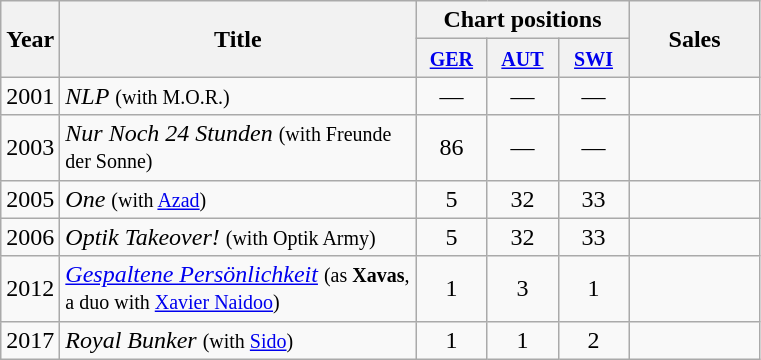<table class="wikitable">
<tr>
<th style="width:20px;" rowspan="2">Year</th>
<th style="width:230px;" rowspan="2">Title</th>
<th colspan="3">Chart positions</th>
<th style="width:80px;" rowspan="2">Sales</th>
</tr>
<tr>
<th style="width:40px;"><small><a href='#'>GER</a></small></th>
<th style="width:40px;"><small><a href='#'>AUT</a></small></th>
<th style="width:40px;"><small><a href='#'>SWI</a></small></th>
</tr>
<tr>
<td>2001</td>
<td><em>NLP</em> <small>(with M.O.R.)</small></td>
<td style="text-align:center;">—</td>
<td style="text-align:center;">—</td>
<td style="text-align:center;">—</td>
<td></td>
</tr>
<tr>
<td>2003</td>
<td><em>Nur Noch 24 Stunden</em> <small>(with Freunde der Sonne)</small></td>
<td style="text-align:center;">86</td>
<td style="text-align:center;">—</td>
<td style="text-align:center;">—</td>
<td></td>
</tr>
<tr>
<td>2005</td>
<td><em>One</em> <small>(with <a href='#'>Azad</a>)</small></td>
<td style="text-align:center;">5</td>
<td style="text-align:center;">32</td>
<td style="text-align:center;">33</td>
<td></td>
</tr>
<tr>
<td>2006</td>
<td><em>Optik Takeover!</em> <small>(with Optik Army)</small></td>
<td style="text-align:center;">5</td>
<td style="text-align:center;">32</td>
<td style="text-align:center;">33</td>
<td></td>
</tr>
<tr>
<td>2012</td>
<td><em><a href='#'>Gespaltene Persönlichkeit</a></em> <small>(as <strong>Xavas</strong>, a duo with <a href='#'>Xavier Naidoo</a>)</small></td>
<td style="text-align:center;">1</td>
<td style="text-align:center;">3</td>
<td style="text-align:center;">1</td>
<td></td>
</tr>
<tr>
<td>2017</td>
<td><em>Royal Bunker</em> <small>(with <a href='#'>Sido</a>)</small></td>
<td style="text-align:center;">1</td>
<td style="text-align:center;">1</td>
<td style="text-align:center;">2</td>
<td></td>
</tr>
</table>
